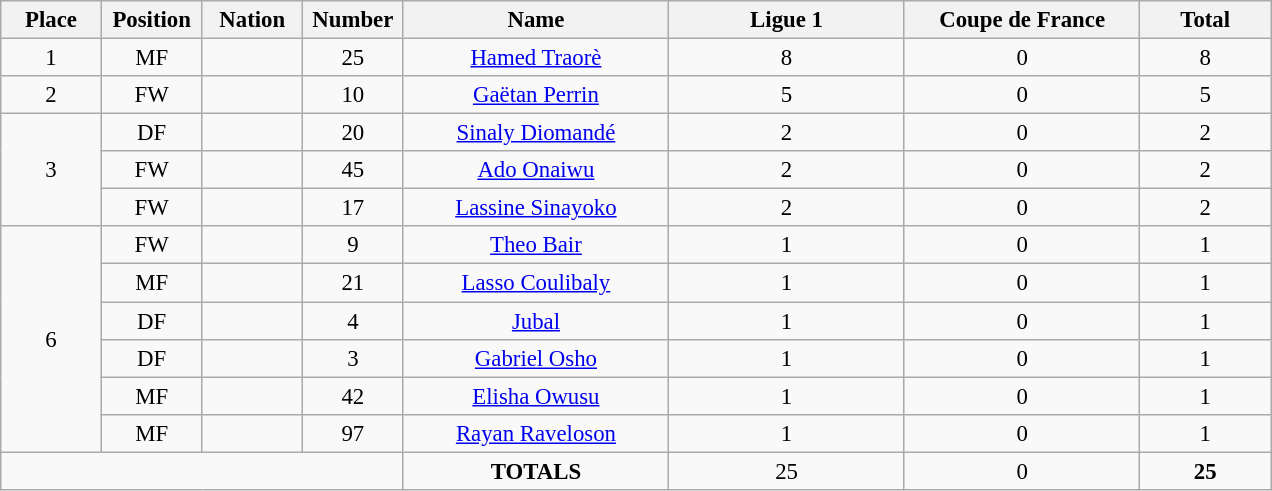<table class="wikitable" style="font-size: 95%; text-align: center;">
<tr>
<th width=60>Place</th>
<th width=60>Position</th>
<th width=60>Nation</th>
<th width=60>Number</th>
<th width=170>Name</th>
<th width=150>Ligue 1</th>
<th width=150>Coupe de France</th>
<th width=80>Total</th>
</tr>
<tr>
<td>1</td>
<td>MF</td>
<td></td>
<td>25</td>
<td><a href='#'>Hamed Traorè</a></td>
<td>8</td>
<td>0</td>
<td>8</td>
</tr>
<tr>
<td>2</td>
<td>FW</td>
<td></td>
<td>10</td>
<td><a href='#'>Gaëtan Perrin</a></td>
<td>5</td>
<td>0</td>
<td>5</td>
</tr>
<tr>
<td rowspan="3">3</td>
<td>DF</td>
<td></td>
<td>20</td>
<td><a href='#'>Sinaly Diomandé</a></td>
<td>2</td>
<td>0</td>
<td>2</td>
</tr>
<tr>
<td>FW</td>
<td></td>
<td>45</td>
<td><a href='#'>Ado Onaiwu</a></td>
<td>2</td>
<td>0</td>
<td>2</td>
</tr>
<tr>
<td>FW</td>
<td></td>
<td>17</td>
<td><a href='#'>Lassine Sinayoko</a></td>
<td>2</td>
<td>0</td>
<td>2</td>
</tr>
<tr>
<td rowspan="6">6</td>
<td>FW</td>
<td></td>
<td>9</td>
<td><a href='#'>Theo Bair</a></td>
<td>1</td>
<td>0</td>
<td>1</td>
</tr>
<tr>
<td>MF</td>
<td></td>
<td>21</td>
<td><a href='#'>Lasso Coulibaly</a></td>
<td>1</td>
<td>0</td>
<td>1</td>
</tr>
<tr>
<td>DF</td>
<td></td>
<td>4</td>
<td><a href='#'>Jubal</a></td>
<td>1</td>
<td>0</td>
<td>1</td>
</tr>
<tr>
<td>DF</td>
<td></td>
<td>3</td>
<td><a href='#'>Gabriel Osho</a></td>
<td>1</td>
<td>0</td>
<td>1</td>
</tr>
<tr>
<td>MF</td>
<td></td>
<td>42</td>
<td><a href='#'>Elisha Owusu</a></td>
<td>1</td>
<td>0</td>
<td>1</td>
</tr>
<tr>
<td>MF</td>
<td></td>
<td>97</td>
<td><a href='#'>Rayan Raveloson</a></td>
<td>1</td>
<td>0</td>
<td>1</td>
</tr>
<tr>
<td colspan="4"></td>
<td><strong>TOTALS</strong></td>
<td>25</td>
<td>0</td>
<td><strong>25</strong></td>
</tr>
</table>
